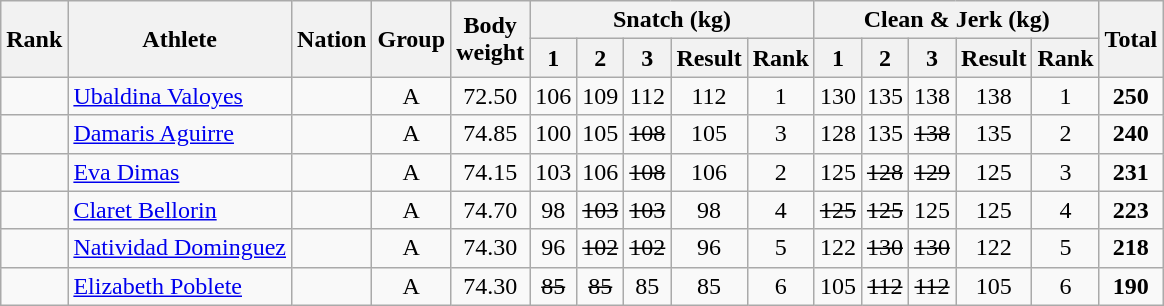<table class="wikitable sortable" style="text-align:center;">
<tr>
<th rowspan=2>Rank</th>
<th rowspan=2>Athlete</th>
<th rowspan=2>Nation</th>
<th rowspan=2>Group</th>
<th rowspan=2>Body<br>weight</th>
<th colspan=5>Snatch (kg)</th>
<th colspan=5>Clean & Jerk (kg)</th>
<th rowspan=2>Total</th>
</tr>
<tr>
<th>1</th>
<th>2</th>
<th>3</th>
<th>Result</th>
<th>Rank</th>
<th>1</th>
<th>2</th>
<th>3</th>
<th>Result</th>
<th>Rank</th>
</tr>
<tr>
<td></td>
<td align=left><a href='#'>Ubaldina Valoyes</a></td>
<td align=left></td>
<td>A</td>
<td>72.50</td>
<td>106</td>
<td>109</td>
<td>112</td>
<td>112</td>
<td>1</td>
<td>130</td>
<td>135</td>
<td>138</td>
<td>138</td>
<td>1</td>
<td><strong>250</strong></td>
</tr>
<tr>
<td></td>
<td align=left><a href='#'>Damaris Aguirre</a></td>
<td align=left></td>
<td>A</td>
<td>74.85</td>
<td>100</td>
<td>105</td>
<td><s>108</s></td>
<td>105</td>
<td>3</td>
<td>128</td>
<td>135</td>
<td><s>138</s></td>
<td>135</td>
<td>2</td>
<td><strong>240</strong></td>
</tr>
<tr>
<td></td>
<td align=left><a href='#'>Eva Dimas</a></td>
<td align=left></td>
<td>A</td>
<td>74.15</td>
<td>103</td>
<td>106</td>
<td><s>108</s></td>
<td>106</td>
<td>2</td>
<td>125</td>
<td><s>128</s></td>
<td><s>129</s></td>
<td>125</td>
<td>3</td>
<td><strong>231</strong></td>
</tr>
<tr>
<td></td>
<td align=left><a href='#'>Claret Bellorin</a></td>
<td align=left></td>
<td>A</td>
<td>74.70</td>
<td>98</td>
<td><s>103</s></td>
<td><s>103</s></td>
<td>98</td>
<td>4</td>
<td><s>125</s></td>
<td><s>125</s></td>
<td>125</td>
<td>125</td>
<td>4</td>
<td><strong>223</strong></td>
</tr>
<tr>
<td></td>
<td align=left><a href='#'>Natividad Dominguez</a></td>
<td align=left></td>
<td>A</td>
<td>74.30</td>
<td>96</td>
<td><s>102</s></td>
<td><s>102</s></td>
<td>96</td>
<td>5</td>
<td>122</td>
<td><s>130</s></td>
<td><s>130</s></td>
<td>122</td>
<td>5</td>
<td><strong>218</strong></td>
</tr>
<tr>
<td></td>
<td align=left><a href='#'>Elizabeth Poblete</a></td>
<td align=left></td>
<td>A</td>
<td>74.30</td>
<td><s>85</s></td>
<td><s>85</s></td>
<td>85</td>
<td>85</td>
<td>6</td>
<td>105</td>
<td><s>112</s></td>
<td><s>112</s></td>
<td>105</td>
<td>6</td>
<td><strong>190</strong></td>
</tr>
</table>
